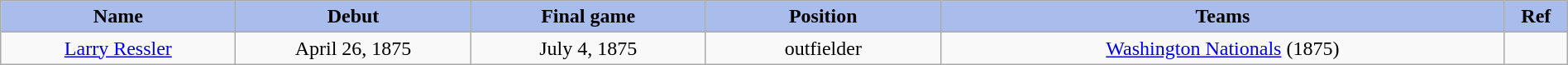<table class="wikitable" style="width: 100%">
<tr>
<th style="background:#a8bdec; width:15%;">Name</th>
<th style="width:15%; background:#a8bdec;">Debut</th>
<th style="width:15%; background:#a8bdec;">Final game</th>
<th style="width:15%; background:#a8bdec;">Position</th>
<th style="width:36%; background:#a8bdec;">Teams</th>
<th style="width:4%; background:#a8bdec;">Ref</th>
</tr>
<tr align=center>
<td><a href='#'>Larry Ressler</a></td>
<td>April 26, 1875</td>
<td>July 4, 1875</td>
<td>outfielder</td>
<td><a href='#'>Washington Nationals</a> (1875)</td>
<td></td>
</tr>
</table>
